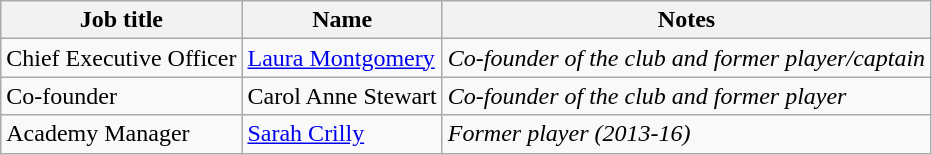<table class="wikitable">
<tr>
<th>Job title</th>
<th>Name</th>
<th>Notes</th>
</tr>
<tr>
<td>Chief Executive Officer</td>
<td> <a href='#'>Laura Montgomery</a></td>
<td><em>Co-founder of the club and former player/captain</em></td>
</tr>
<tr>
<td>Co-founder</td>
<td> Carol Anne Stewart</td>
<td><em>Co-founder of the club and former player</em></td>
</tr>
<tr>
<td>Academy Manager</td>
<td> <a href='#'>Sarah Crilly</a></td>
<td><em>Former player (2013-16)</em></td>
</tr>
</table>
